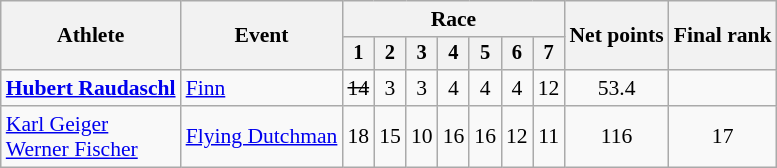<table class="wikitable" style="font-size:90%">
<tr>
<th rowspan="2">Athlete</th>
<th rowspan="2">Event</th>
<th colspan=7>Race</th>
<th rowspan=2>Net points</th>
<th rowspan=2>Final rank</th>
</tr>
<tr style="font-size:95%">
<th>1</th>
<th>2</th>
<th>3</th>
<th>4</th>
<th>5</th>
<th>6</th>
<th>7</th>
</tr>
<tr align=center>
<td align=left><strong><a href='#'>Hubert Raudaschl</a></strong></td>
<td align=left><a href='#'>Finn</a></td>
<td><s>14</s></td>
<td>3</td>
<td>3</td>
<td>4</td>
<td>4</td>
<td>4</td>
<td>12</td>
<td>53.4</td>
<td></td>
</tr>
<tr align=center>
<td align=left><a href='#'>Karl Geiger</a><br><a href='#'>Werner Fischer</a></td>
<td align=left><a href='#'>Flying Dutchman</a></td>
<td>18</td>
<td>15</td>
<td>10</td>
<td>16</td>
<td>16</td>
<td>12</td>
<td>11</td>
<td>116</td>
<td>17</td>
</tr>
</table>
